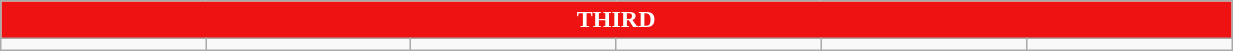<table class="wikitable collapsible collapsed" style="width:65%">
<tr>
<th colspan=12 ! style="color:white; background:#EE1212">THIRD</th>
</tr>
<tr>
<td></td>
<td></td>
<td></td>
<td></td>
<td></td>
<td></td>
</tr>
</table>
